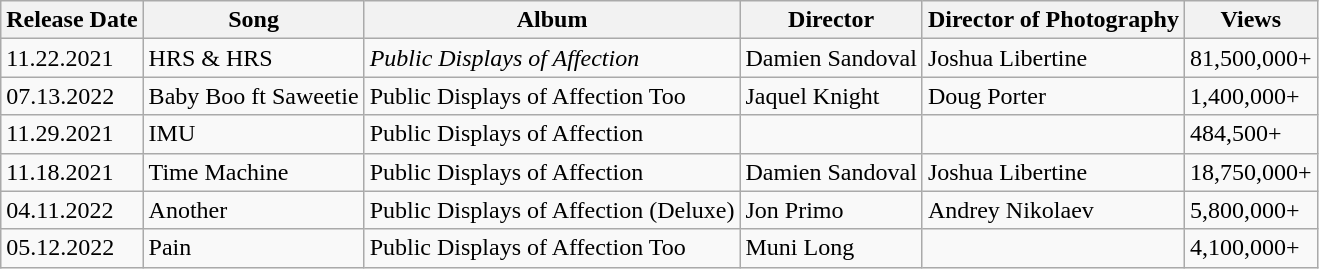<table class="wikitable sortable">
<tr>
<th>Release Date</th>
<th>Song</th>
<th>Album</th>
<th>Director</th>
<th>Director of Photography</th>
<th>Views</th>
</tr>
<tr>
<td>11.22.2021</td>
<td>HRS & HRS</td>
<td><em>Public Displays of Affection</em></td>
<td>Damien Sandoval</td>
<td>Joshua Libertine</td>
<td>81,500,000+</td>
</tr>
<tr>
<td>07.13.2022</td>
<td>Baby Boo ft Saweetie</td>
<td>Public Displays of Affection Too</td>
<td>Jaquel Knight</td>
<td>Doug Porter</td>
<td>1,400,000+</td>
</tr>
<tr>
<td>11.29.2021</td>
<td>IMU</td>
<td>Public Displays of Affection</td>
<td></td>
<td></td>
<td>484,500+</td>
</tr>
<tr>
<td>11.18.2021</td>
<td>Time Machine</td>
<td>Public Displays of Affection</td>
<td>Damien Sandoval</td>
<td>Joshua Libertine</td>
<td>18,750,000+</td>
</tr>
<tr>
<td>04.11.2022</td>
<td>Another</td>
<td>Public Displays of Affection (Deluxe)</td>
<td>Jon Primo</td>
<td>Andrey Nikolaev</td>
<td>5,800,000+</td>
</tr>
<tr>
<td>05.12.2022</td>
<td>Pain</td>
<td>Public Displays of Affection Too</td>
<td>Muni Long</td>
<td></td>
<td>4,100,000+</td>
</tr>
</table>
